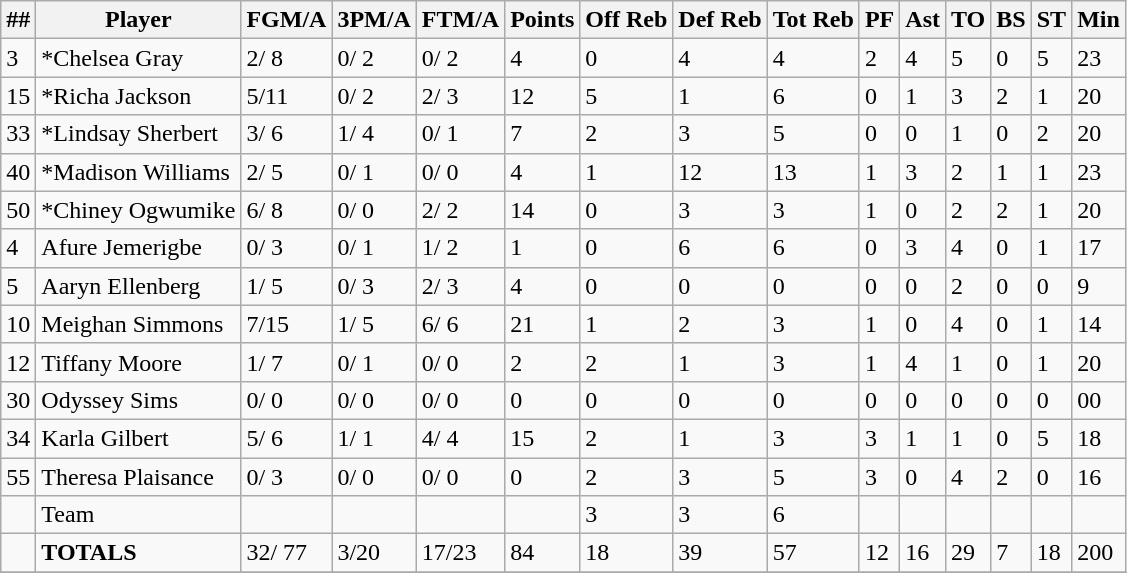<table class="wikitable sortable">
<tr>
<th>##</th>
<th>Player</th>
<th>FGM/A</th>
<th>3PM/A</th>
<th>FTM/A</th>
<th>Points</th>
<th>Off Reb</th>
<th>Def Reb</th>
<th>Tot Reb</th>
<th>PF</th>
<th>Ast</th>
<th>TO</th>
<th>BS</th>
<th>ST</th>
<th>Min</th>
</tr>
<tr>
<td>3</td>
<td>*Chelsea Gray</td>
<td>2/ 8</td>
<td>0/ 2</td>
<td>0/ 2</td>
<td>4</td>
<td>0</td>
<td>4</td>
<td>4</td>
<td>2</td>
<td>4</td>
<td>5</td>
<td>0</td>
<td>5</td>
<td>23</td>
</tr>
<tr>
<td>15</td>
<td>*Richa Jackson</td>
<td>5/11</td>
<td>0/ 2</td>
<td>2/ 3</td>
<td>12</td>
<td>5</td>
<td>1</td>
<td>6</td>
<td>0</td>
<td>1</td>
<td>3</td>
<td>2</td>
<td>1</td>
<td>20</td>
</tr>
<tr>
<td>33</td>
<td>*Lindsay Sherbert</td>
<td>3/ 6</td>
<td>1/ 4</td>
<td>0/ 1</td>
<td>7</td>
<td>2</td>
<td>3</td>
<td>5</td>
<td>0</td>
<td>0</td>
<td>1</td>
<td>0</td>
<td>2</td>
<td>20</td>
</tr>
<tr>
<td>40</td>
<td>*Madison Williams</td>
<td>2/ 5</td>
<td>0/ 1</td>
<td>0/ 0</td>
<td>4</td>
<td>1</td>
<td>12</td>
<td>13</td>
<td>1</td>
<td>3</td>
<td>2</td>
<td>1</td>
<td>1</td>
<td>23</td>
</tr>
<tr>
<td>50</td>
<td>*Chiney Ogwumike</td>
<td>6/ 8</td>
<td>0/ 0</td>
<td>2/ 2</td>
<td>14</td>
<td>0</td>
<td>3</td>
<td>3</td>
<td>1</td>
<td>0</td>
<td>2</td>
<td>2</td>
<td>1</td>
<td>20</td>
</tr>
<tr>
<td>4</td>
<td>Afure Jemerigbe</td>
<td>0/ 3</td>
<td>0/ 1</td>
<td>1/ 2</td>
<td>1</td>
<td>0</td>
<td>6</td>
<td>6</td>
<td>0</td>
<td>3</td>
<td>4</td>
<td>0</td>
<td>1</td>
<td>17</td>
</tr>
<tr>
<td>5</td>
<td>Aaryn Ellenberg</td>
<td>1/ 5</td>
<td>0/ 3</td>
<td>2/ 3</td>
<td>4</td>
<td>0</td>
<td>0</td>
<td>0</td>
<td>0</td>
<td>0</td>
<td>2</td>
<td>0</td>
<td>0</td>
<td>9</td>
</tr>
<tr>
<td>10</td>
<td>Meighan Simmons</td>
<td>7/15</td>
<td>1/ 5</td>
<td>6/ 6</td>
<td>21</td>
<td>1</td>
<td>2</td>
<td>3</td>
<td>1</td>
<td>0</td>
<td>4</td>
<td>0</td>
<td>1</td>
<td>14</td>
</tr>
<tr>
<td>12</td>
<td>Tiffany Moore</td>
<td>1/ 7</td>
<td>0/ 1</td>
<td>0/ 0</td>
<td>2</td>
<td>2</td>
<td>1</td>
<td>3</td>
<td>1</td>
<td>4</td>
<td>1</td>
<td>0</td>
<td>1</td>
<td>20</td>
</tr>
<tr>
<td>30</td>
<td>Odyssey Sims</td>
<td>0/ 0</td>
<td>0/ 0</td>
<td>0/ 0</td>
<td>0</td>
<td>0</td>
<td>0</td>
<td>0</td>
<td>0</td>
<td>0</td>
<td>0</td>
<td>0</td>
<td>0</td>
<td>00</td>
</tr>
<tr>
<td>34</td>
<td>Karla Gilbert</td>
<td>5/ 6</td>
<td>1/ 1</td>
<td>4/ 4</td>
<td>15</td>
<td>2</td>
<td>1</td>
<td>3</td>
<td>3</td>
<td>1</td>
<td>1</td>
<td>0</td>
<td>5</td>
<td>18</td>
</tr>
<tr>
<td>55</td>
<td>Theresa Plaisance</td>
<td>0/ 3</td>
<td>0/ 0</td>
<td>0/ 0</td>
<td>0</td>
<td>2</td>
<td>3</td>
<td>5</td>
<td>3</td>
<td>0</td>
<td>4</td>
<td>2</td>
<td>0</td>
<td>16</td>
</tr>
<tr>
<td></td>
<td>Team</td>
<td></td>
<td></td>
<td></td>
<td></td>
<td>3</td>
<td>3</td>
<td>6</td>
<td></td>
<td></td>
<td></td>
<td></td>
<td></td>
<td></td>
</tr>
<tr>
<td></td>
<td><strong>TOTALS</strong></td>
<td>32/ 77</td>
<td>3/20</td>
<td>17/23</td>
<td>84</td>
<td>18</td>
<td>39</td>
<td>57</td>
<td>12</td>
<td>16</td>
<td>29</td>
<td>7</td>
<td>18</td>
<td>200</td>
</tr>
<tr>
</tr>
</table>
